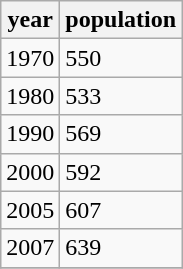<table class="wikitable">
<tr>
<th>year</th>
<th>population</th>
</tr>
<tr>
<td>1970</td>
<td>550</td>
</tr>
<tr>
<td>1980</td>
<td>533</td>
</tr>
<tr>
<td>1990</td>
<td>569</td>
</tr>
<tr>
<td>2000</td>
<td>592</td>
</tr>
<tr>
<td>2005</td>
<td>607</td>
</tr>
<tr>
<td>2007</td>
<td>639</td>
</tr>
<tr>
</tr>
</table>
